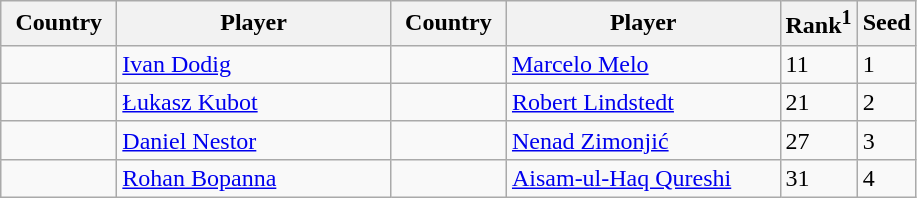<table class="sortable wikitable">
<tr>
<th width="70">Country</th>
<th width="175">Player</th>
<th width="70">Country</th>
<th width="175">Player</th>
<th>Rank<sup>1</sup></th>
<th>Seed</th>
</tr>
<tr>
<td></td>
<td><a href='#'>Ivan Dodig</a></td>
<td></td>
<td><a href='#'>Marcelo Melo</a></td>
<td>11</td>
<td>1</td>
</tr>
<tr>
<td></td>
<td><a href='#'>Łukasz Kubot</a></td>
<td></td>
<td><a href='#'>Robert Lindstedt</a></td>
<td>21</td>
<td>2</td>
</tr>
<tr>
<td></td>
<td><a href='#'>Daniel Nestor</a></td>
<td></td>
<td><a href='#'>Nenad Zimonjić</a></td>
<td>27</td>
<td>3</td>
</tr>
<tr>
<td></td>
<td><a href='#'>Rohan Bopanna</a></td>
<td></td>
<td><a href='#'>Aisam-ul-Haq Qureshi</a></td>
<td>31</td>
<td>4</td>
</tr>
</table>
